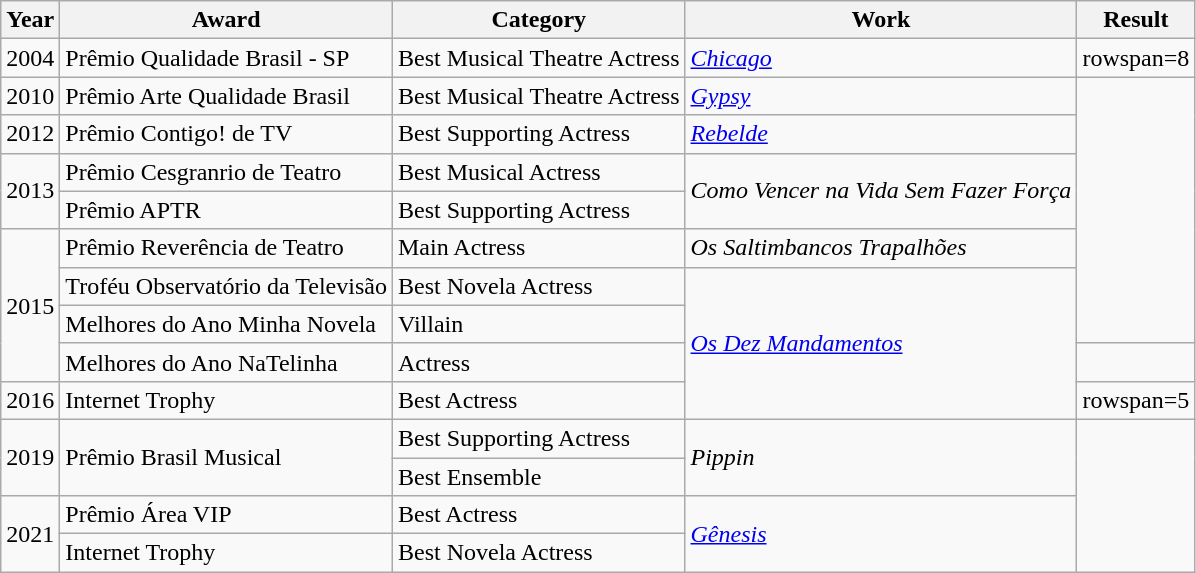<table class="wikitable">
<tr>
<th>Year</th>
<th>Award</th>
<th>Category</th>
<th>Work</th>
<th>Result</th>
</tr>
<tr>
<td>2004</td>
<td>Prêmio Qualidade Brasil - SP</td>
<td>Best Musical Theatre Actress</td>
<td><em><a href='#'>Chicago</a></em></td>
<td>rowspan=8 </td>
</tr>
<tr>
<td>2010</td>
<td>Prêmio Arte Qualidade Brasil</td>
<td>Best Musical Theatre Actress</td>
<td><em><a href='#'>Gypsy</a></em></td>
</tr>
<tr>
<td>2012</td>
<td>Prêmio Contigo! de TV</td>
<td>Best Supporting Actress</td>
<td><em><a href='#'>Rebelde</a></em></td>
</tr>
<tr>
<td rowspan="2">2013</td>
<td>Prêmio Cesgranrio de Teatro</td>
<td>Best Musical Actress</td>
<td rowspan="2"><em>Como Vencer na Vida Sem Fazer Força</em></td>
</tr>
<tr>
<td>Prêmio APTR</td>
<td>Best Supporting Actress</td>
</tr>
<tr>
<td rowspan="4">2015</td>
<td>Prêmio Reverência de Teatro</td>
<td>Main Actress</td>
<td><em>Os Saltimbancos Trapalhões</em></td>
</tr>
<tr>
<td>Troféu Observatório da Televisão</td>
<td>Best Novela Actress</td>
<td rowspan="4"><em><a href='#'>Os Dez Mandamentos</a></em></td>
</tr>
<tr>
<td>Melhores do Ano Minha Novela</td>
<td>Villain</td>
</tr>
<tr>
<td>Melhores do Ano NaTelinha</td>
<td>Actress</td>
<td></td>
</tr>
<tr>
<td>2016</td>
<td>Internet Trophy</td>
<td>Best Actress</td>
<td>rowspan=5 </td>
</tr>
<tr>
<td rowspan="2">2019</td>
<td rowspan="2">Prêmio Brasil Musical</td>
<td>Best Supporting Actress</td>
<td rowspan="2"><em>Pippin</em></td>
</tr>
<tr>
<td>Best Ensemble</td>
</tr>
<tr>
<td rowspan="2">2021</td>
<td>Prêmio Área VIP</td>
<td>Best Actress </td>
<td rowspan="2"><em><a href='#'>Gênesis</a></em></td>
</tr>
<tr>
<td>Internet Trophy</td>
<td>Best Novela Actress </td>
</tr>
</table>
